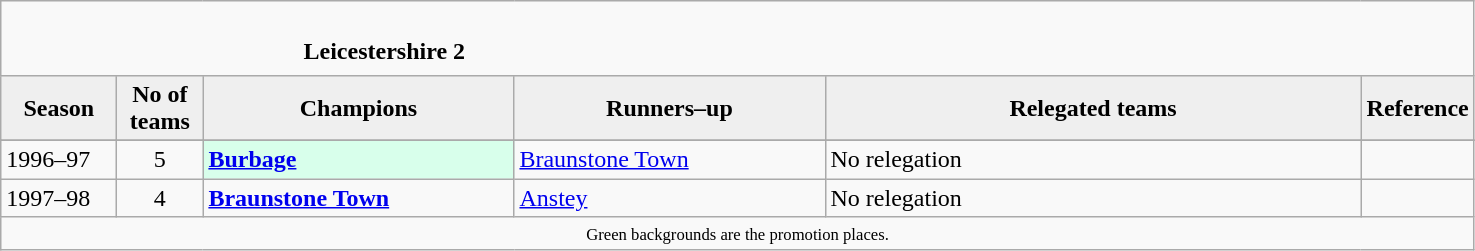<table class="wikitable" style="text-align: left;">
<tr>
<td colspan="11" cellpadding="0" cellspacing="0"><br><table border="0" style="width:100%;" cellpadding="0" cellspacing="0">
<tr>
<td style="width:20%; border:0;"></td>
<td style="border:0;"><strong>Leicestershire 2</strong></td>
<td style="width:20%; border:0;"></td>
</tr>
</table>
</td>
</tr>
<tr>
<th style="background:#efefef; width:70px;">Season</th>
<th style="background:#efefef; width:50px;">No of teams</th>
<th style="background:#efefef; width:200px;">Champions</th>
<th style="background:#efefef; width:200px;">Runners–up</th>
<th style="background:#efefef; width:350px;">Relegated teams</th>
<th style="background:#efefef; width:50px;">Reference</th>
</tr>
<tr align=left>
</tr>
<tr>
<td>1996–97</td>
<td style="text-align: center;">5</td>
<td style="background:#d8ffeb;"><strong><a href='#'>Burbage</a></strong></td>
<td><a href='#'>Braunstone Town</a></td>
<td>No relegation</td>
<td></td>
</tr>
<tr>
<td>1997–98</td>
<td style="text-align: center;">4</td>
<td><strong><a href='#'>Braunstone Town</a></strong></td>
<td><a href='#'>Anstey</a></td>
<td>No relegation</td>
<td></td>
</tr>
<tr>
<td colspan="15"  style="border:0; font-size:smaller; text-align:center;"><small><span>Green backgrounds</span> are the promotion places.</small></td>
</tr>
</table>
